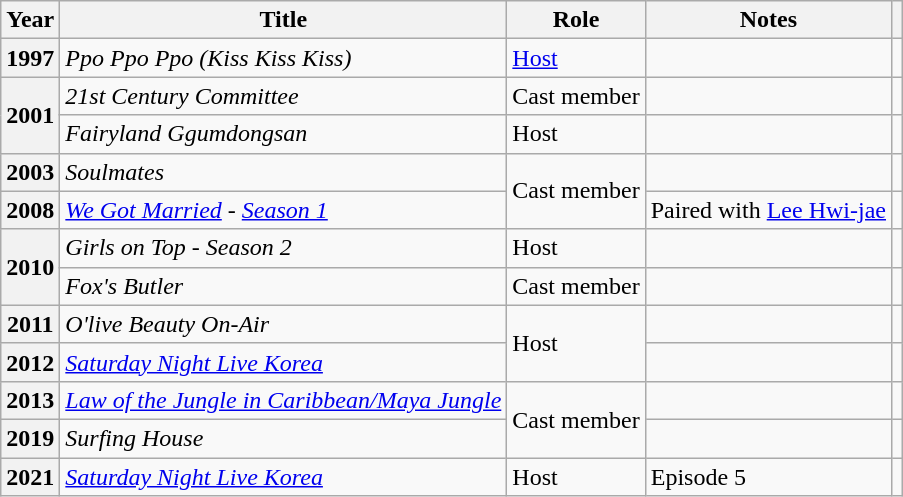<table class="wikitable plainrowheaders sortable">
<tr>
<th scope="col">Year</th>
<th scope="col">Title</th>
<th scope="col">Role</th>
<th scope="col" class="unsortable">Notes</th>
<th scope="col" class="unsortable"></th>
</tr>
<tr>
<th scope="row">1997</th>
<td><em>Ppo Ppo Ppo (Kiss Kiss Kiss)</em></td>
<td><a href='#'>Host</a> </td>
<td></td>
<td style="text-align:center"></td>
</tr>
<tr>
<th scope="row" rowspan=2>2001</th>
<td><em>21st Century Committee</em></td>
<td>Cast member</td>
<td></td>
<td></td>
</tr>
<tr>
<td><em>Fairyland Ggumdongsan</em></td>
<td>Host</td>
<td></td>
<td></td>
</tr>
<tr>
<th scope="row">2003</th>
<td><em>Soulmates</em></td>
<td rowspan="2">Cast member</td>
<td></td>
<td></td>
</tr>
<tr>
<th scope="row">2008</th>
<td><em><a href='#'>We Got Married</a> - <a href='#'>Season 1</a></em></td>
<td>Paired with <a href='#'>Lee Hwi-jae</a></td>
<td></td>
</tr>
<tr>
<th scope="row" rowspan=2>2010</th>
<td><em>Girls on Top - Season 2</em></td>
<td>Host</td>
<td></td>
<td></td>
</tr>
<tr>
<td><em>Fox's Butler</em></td>
<td>Cast member</td>
<td></td>
<td></td>
</tr>
<tr>
<th scope="row">2011</th>
<td><em>O'live Beauty On-Air</em></td>
<td rowspan="2">Host</td>
<td></td>
<td></td>
</tr>
<tr>
<th scope="row">2012</th>
<td><em><a href='#'>Saturday Night Live Korea</a></em></td>
<td></td>
<td></td>
</tr>
<tr>
<th scope="row">2013</th>
<td><em><a href='#'>Law of the Jungle in Caribbean/Maya Jungle</a></em></td>
<td rowspan="2">Cast member</td>
<td></td>
<td></td>
</tr>
<tr>
<th scope="row">2019</th>
<td><em>Surfing House</em></td>
<td></td>
<td style="text-align:center"></td>
</tr>
<tr>
<th scope="row">2021</th>
<td><em><a href='#'>Saturday Night Live Korea</a></em></td>
<td>Host</td>
<td>Episode 5</td>
<td style="text-align:center"></td>
</tr>
</table>
